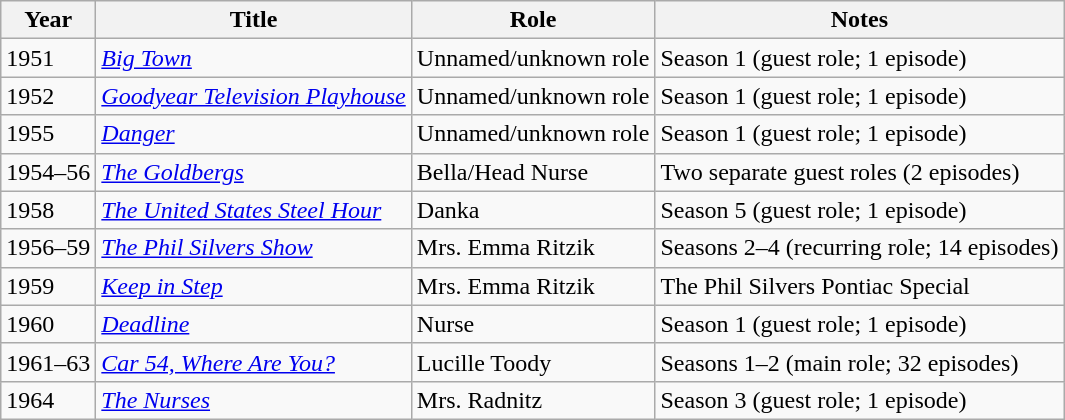<table class="wikitable plainrowheaders sortable">
<tr>
<th scope="col">Year</th>
<th scope="col">Title</th>
<th scope="col">Role</th>
<th class="unsortable">Notes</th>
</tr>
<tr>
<td>1951</td>
<td><em><a href='#'>Big Town</a></em></td>
<td>Unnamed/unknown role</td>
<td>Season 1 (guest role; 1 episode)</td>
</tr>
<tr>
<td>1952</td>
<td><em><a href='#'>Goodyear Television Playhouse</a></em></td>
<td>Unnamed/unknown role</td>
<td>Season 1 (guest role; 1 episode)</td>
</tr>
<tr>
<td>1955</td>
<td><em><a href='#'>Danger</a></em></td>
<td>Unnamed/unknown role</td>
<td>Season 1 (guest role; 1 episode)</td>
</tr>
<tr>
<td>1954–56</td>
<td><em><a href='#'>The Goldbergs</a></em></td>
<td>Bella/Head Nurse</td>
<td>Two separate guest roles (2 episodes)</td>
</tr>
<tr>
<td>1958</td>
<td><em><a href='#'>The United States Steel Hour</a></em></td>
<td>Danka</td>
<td>Season 5 (guest role; 1 episode)</td>
</tr>
<tr>
<td>1956–59</td>
<td><em><a href='#'>The Phil Silvers Show</a></em></td>
<td>Mrs. Emma Ritzik</td>
<td>Seasons 2–4 (recurring role; 14 episodes)</td>
</tr>
<tr>
<td>1959</td>
<td><em><a href='#'>Keep in Step</a></em></td>
<td>Mrs. Emma Ritzik</td>
<td>The Phil Silvers Pontiac Special</td>
</tr>
<tr>
<td>1960</td>
<td><em><a href='#'>Deadline</a></em></td>
<td>Nurse</td>
<td>Season 1 (guest role; 1 episode)</td>
</tr>
<tr>
<td>1961–63</td>
<td><em><a href='#'>Car 54, Where Are You?</a></em></td>
<td>Lucille Toody</td>
<td>Seasons 1–2 (main role; 32 episodes)</td>
</tr>
<tr>
<td>1964</td>
<td><em><a href='#'>The Nurses</a></em></td>
<td>Mrs. Radnitz</td>
<td>Season 3 (guest role; 1 episode)</td>
</tr>
</table>
